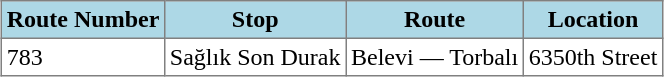<table style="margin:1em auto; border-collapse:collapse" class="toccolours" border="1" cellpadding="3">
<tr style="background:lightblue;">
<th>Route Number</th>
<th>Stop</th>
<th>Route</th>
<th>Location</th>
</tr>
<tr>
<td>783</td>
<td>Sağlık Son Durak</td>
<td>Belevi — Torbalı</td>
<td>6350th Street</td>
</tr>
</table>
